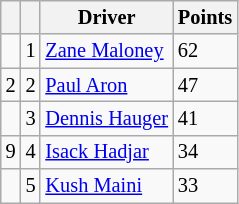<table class="wikitable" style="font-size: 85%;">
<tr>
<th></th>
<th></th>
<th>Driver</th>
<th>Points</th>
</tr>
<tr>
<td align="left"></td>
<td align="center">1</td>
<td> <a href='#'>Zane Maloney</a></td>
<td>62</td>
</tr>
<tr>
<td align="left"> 2</td>
<td align="center">2</td>
<td> <a href='#'>Paul Aron</a></td>
<td>47</td>
</tr>
<tr>
<td align="left"></td>
<td align="center">3</td>
<td> <a href='#'>Dennis Hauger</a></td>
<td>41</td>
</tr>
<tr>
<td align="left"> 9</td>
<td align="center">4</td>
<td> <a href='#'>Isack Hadjar</a></td>
<td>34</td>
</tr>
<tr>
<td align="left"></td>
<td align="center">5</td>
<td> <a href='#'>Kush Maini</a></td>
<td>33</td>
</tr>
</table>
